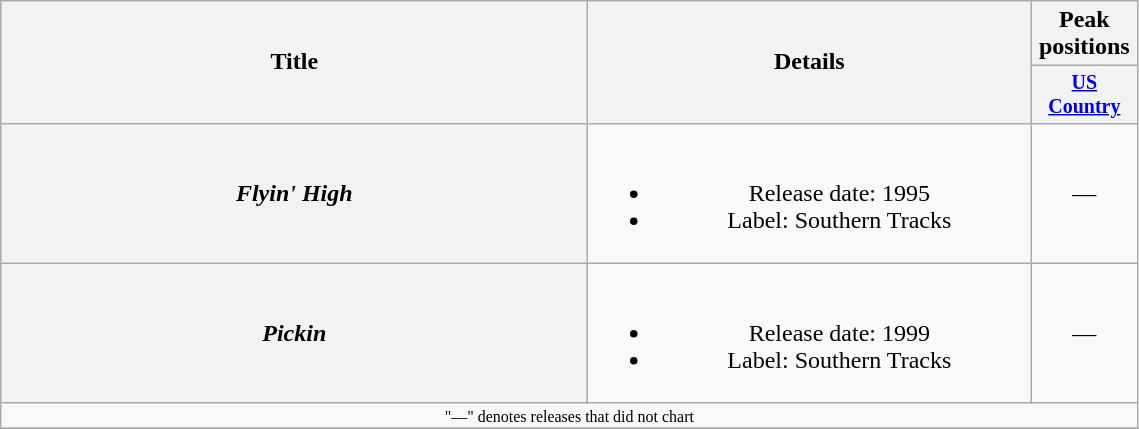<table class="wikitable plainrowheaders" style="text-align:center;">
<tr>
<th rowspan="2" style="width:24em;">Title</th>
<th rowspan="2" style="width:18em;">Details</th>
<th>Peak positions</th>
</tr>
<tr style="font-size:smaller;">
<th width="65"><a href='#'>US Country</a><br></th>
</tr>
<tr>
<th scope="row"><em>Flyin' High</em></th>
<td><br><ul><li>Release date: 1995</li><li>Label: Southern Tracks</li></ul></td>
<td>—</td>
</tr>
<tr>
<th scope="row"><em>Pickin<strong></th>
<td><br><ul><li>Release date: 1999</li><li>Label: Southern Tracks</li></ul></td>
<td>—</td>
</tr>
<tr>
<td colspan="3" style="font-size: 8pt">"—" denotes releases that did not chart</td>
</tr>
<tr>
</tr>
</table>
